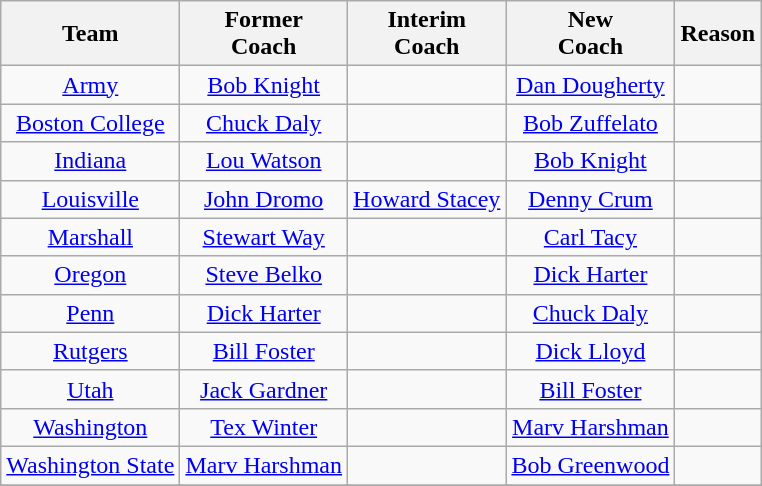<table class="wikitable" style="text-align:center;">
<tr>
<th>Team</th>
<th>Former<br>Coach</th>
<th>Interim<br>Coach</th>
<th>New<br>Coach</th>
<th>Reason</th>
</tr>
<tr>
<td><a href='#'>Army</a></td>
<td><a href='#'>Bob Knight</a></td>
<td></td>
<td><a href='#'>Dan Dougherty</a></td>
<td></td>
</tr>
<tr>
<td><a href='#'>Boston College</a></td>
<td><a href='#'>Chuck Daly</a></td>
<td></td>
<td><a href='#'>Bob Zuffelato</a></td>
<td></td>
</tr>
<tr>
<td><a href='#'>Indiana</a></td>
<td><a href='#'>Lou Watson</a></td>
<td></td>
<td><a href='#'>Bob Knight</a></td>
<td></td>
</tr>
<tr>
<td><a href='#'>Louisville</a></td>
<td><a href='#'>John Dromo</a></td>
<td><a href='#'>Howard Stacey</a></td>
<td><a href='#'>Denny Crum</a></td>
<td></td>
</tr>
<tr>
<td><a href='#'>Marshall</a></td>
<td><a href='#'>Stewart Way</a></td>
<td></td>
<td><a href='#'>Carl Tacy</a></td>
<td></td>
</tr>
<tr>
<td><a href='#'>Oregon</a></td>
<td><a href='#'>Steve Belko</a></td>
<td></td>
<td><a href='#'>Dick Harter</a></td>
<td></td>
</tr>
<tr>
<td><a href='#'>Penn</a></td>
<td><a href='#'>Dick Harter</a></td>
<td></td>
<td><a href='#'>Chuck Daly</a></td>
<td></td>
</tr>
<tr>
<td><a href='#'>Rutgers</a></td>
<td><a href='#'>Bill Foster</a></td>
<td></td>
<td><a href='#'>Dick Lloyd</a></td>
<td></td>
</tr>
<tr>
<td><a href='#'>Utah</a></td>
<td><a href='#'>Jack Gardner</a></td>
<td></td>
<td><a href='#'>Bill Foster</a></td>
<td></td>
</tr>
<tr>
<td><a href='#'>Washington</a></td>
<td><a href='#'>Tex Winter</a></td>
<td></td>
<td><a href='#'>Marv Harshman</a></td>
<td></td>
</tr>
<tr>
<td><a href='#'>Washington State</a></td>
<td><a href='#'>Marv Harshman</a></td>
<td></td>
<td><a href='#'>Bob Greenwood</a></td>
<td></td>
</tr>
<tr>
</tr>
</table>
